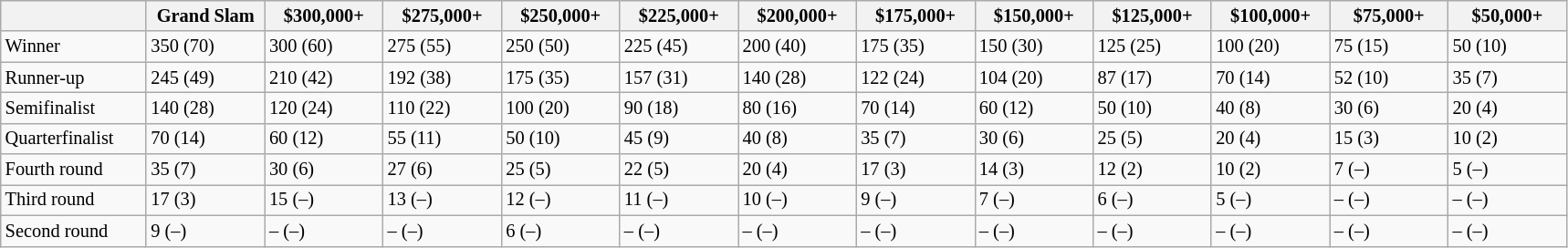<table class="wikitable" style="font-size:85%;">
<tr>
<th width=100></th>
<th width=80>Grand Slam</th>
<th width=80>$300,000+</th>
<th width=80>$275,000+</th>
<th width=80>$250,000+</th>
<th width=80>$225,000+</th>
<th width=80>$200,000+</th>
<th width=80>$175,000+</th>
<th width=80>$150,000+</th>
<th width=80>$125,000+</th>
<th width=80>$100,000+</th>
<th width=80>$75,000+</th>
<th width=80>$50,000+</th>
</tr>
<tr>
<td>Winner</td>
<td>350 (70)</td>
<td>300 (60)</td>
<td>275 (55)</td>
<td>250 (50)</td>
<td>225 (45)</td>
<td>200 (40)</td>
<td>175 (35)</td>
<td>150 (30)</td>
<td>125 (25)</td>
<td>100 (20)</td>
<td>75 (15)</td>
<td>50 (10)</td>
</tr>
<tr>
<td>Runner-up</td>
<td>245 (49)</td>
<td>210 (42)</td>
<td>192 (38)</td>
<td>175 (35)</td>
<td>157 (31)</td>
<td>140 (28)</td>
<td>122 (24)</td>
<td>104 (20)</td>
<td>87 (17)</td>
<td>70 (14)</td>
<td>52 (10)</td>
<td>35 (7)</td>
</tr>
<tr>
<td>Semifinalist</td>
<td>140 (28)</td>
<td>120 (24)</td>
<td>110 (22)</td>
<td>100 (20)</td>
<td>90 (18)</td>
<td>80 (16)</td>
<td>70 (14)</td>
<td>60 (12)</td>
<td>50 (10)</td>
<td>40 (8)</td>
<td>30 (6)</td>
<td>20 (4)</td>
</tr>
<tr>
<td>Quarterfinalist</td>
<td>70 (14)</td>
<td>60 (12)</td>
<td>55 (11)</td>
<td>50 (10)</td>
<td>45 (9)</td>
<td>40 (8)</td>
<td>35 (7)</td>
<td>30 (6)</td>
<td>25 (5)</td>
<td>20 (4)</td>
<td>15 (3)</td>
<td>10 (2)</td>
</tr>
<tr>
<td>Fourth round</td>
<td>35 (7)</td>
<td>30 (6)</td>
<td>27 (6)</td>
<td>25 (5)</td>
<td>22 (5)</td>
<td>20 (4)</td>
<td>17 (3)</td>
<td>14 (3)</td>
<td>12 (2)</td>
<td>10 (2)</td>
<td>7 (–)</td>
<td>5 (–)</td>
</tr>
<tr>
<td>Third round</td>
<td>17 (3)</td>
<td>15 (–)</td>
<td>13 (–)</td>
<td>12 (–)</td>
<td>11 (–)</td>
<td>10 (–)</td>
<td>9 (–)</td>
<td>7 (–)</td>
<td>6 (–)</td>
<td>5 (–)</td>
<td>– (–)</td>
<td>– (–)</td>
</tr>
<tr>
<td>Second round</td>
<td>9 (–)</td>
<td>– (–)</td>
<td>– (–)</td>
<td>6 (–)</td>
<td>– (–)</td>
<td>– (–)</td>
<td>– (–)</td>
<td>– (–)</td>
<td>– (–)</td>
<td>– (–)</td>
<td>– (–)</td>
<td>– (–)</td>
</tr>
</table>
